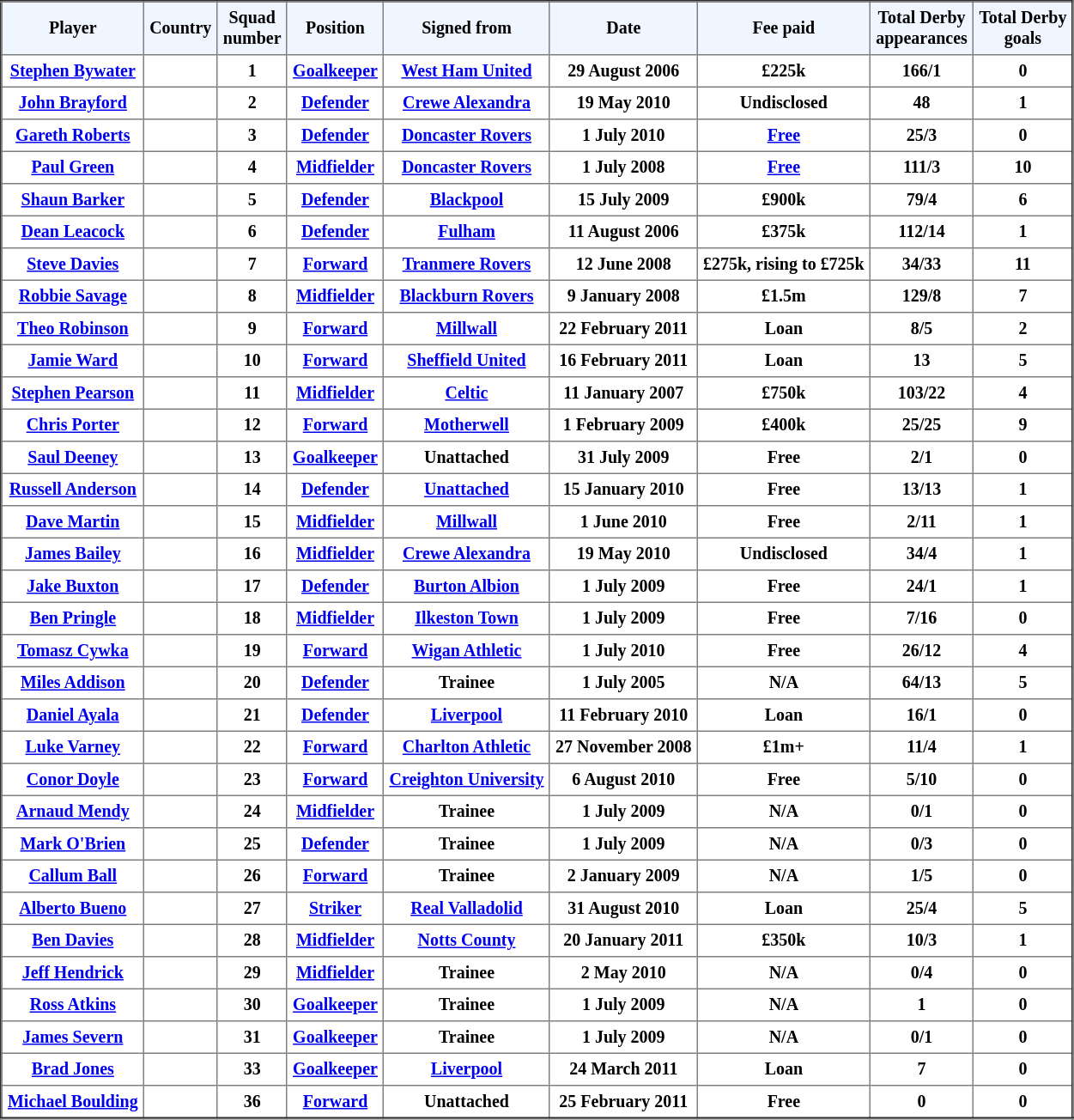<table border="2" cellpadding="4" style="border-collapse:collapse; text-align:center; font-size:smaller;">
<tr style="background:#f0f6ff;">
<th><strong>Player</strong></th>
<th><strong>Country</strong></th>
<th><strong>Squad<br>number</strong></th>
<th><strong>Position</strong></th>
<th><strong>Signed from</strong></th>
<th><strong>Date</strong></th>
<th><strong>Fee paid</strong></th>
<th><strong>Total Derby<br>appearances</strong></th>
<th><strong>Total Derby<br>goals</strong></th>
</tr>
<tr bgcolor="">
<th><a href='#'>Stephen Bywater</a></th>
<th></th>
<th>1</th>
<th><a href='#'>Goalkeeper</a></th>
<th><a href='#'>West Ham United</a></th>
<th>29 August 2006</th>
<th>£225k</th>
<th>166/1</th>
<th>0</th>
</tr>
<tr bgcolor="">
<th><a href='#'>John Brayford</a></th>
<th></th>
<th>2</th>
<th><a href='#'>Defender</a></th>
<th><a href='#'>Crewe Alexandra</a></th>
<th>19 May 2010</th>
<th>Undisclosed</th>
<th>48</th>
<th>1</th>
</tr>
<tr bgcolor="">
<th><a href='#'>Gareth Roberts</a></th>
<th></th>
<th>3</th>
<th><a href='#'>Defender</a></th>
<th><a href='#'>Doncaster Rovers</a></th>
<th>1 July 2010</th>
<th><a href='#'>Free</a></th>
<th>25/3</th>
<th>0</th>
</tr>
<tr bgcolor="">
<th><a href='#'>Paul Green</a></th>
<th></th>
<th>4</th>
<th><a href='#'>Midfielder</a></th>
<th><a href='#'>Doncaster Rovers</a></th>
<th>1 July 2008</th>
<th><a href='#'>Free</a></th>
<th>111/3</th>
<th>10</th>
</tr>
<tr bgcolor="">
<th><a href='#'>Shaun Barker</a></th>
<th></th>
<th>5</th>
<th><a href='#'>Defender</a></th>
<th><a href='#'>Blackpool</a></th>
<th>15 July 2009</th>
<th>£900k</th>
<th>79/4</th>
<th>6</th>
</tr>
<tr bgcolor="">
<th><a href='#'>Dean Leacock</a></th>
<th></th>
<th>6</th>
<th><a href='#'>Defender</a></th>
<th><a href='#'>Fulham</a></th>
<th>11 August 2006</th>
<th>£375k</th>
<th>112/14</th>
<th>1</th>
</tr>
<tr bgcolor="">
<th><a href='#'>Steve Davies</a></th>
<th></th>
<th>7</th>
<th><a href='#'>Forward</a></th>
<th><a href='#'>Tranmere Rovers</a></th>
<th>12 June 2008</th>
<th>£275k, rising to £725k</th>
<th>34/33</th>
<th>11</th>
</tr>
<tr bgcolor="">
<th><a href='#'>Robbie Savage</a></th>
<th></th>
<th>8</th>
<th><a href='#'>Midfielder</a></th>
<th><a href='#'>Blackburn Rovers</a></th>
<th>9 January 2008</th>
<th>£1.5m</th>
<th>129/8</th>
<th>7</th>
</tr>
<tr bgcolor="">
<th><a href='#'>Theo Robinson</a></th>
<th></th>
<th>9</th>
<th><a href='#'>Forward</a></th>
<th><a href='#'>Millwall</a></th>
<th>22 February 2011</th>
<th>Loan</th>
<th>8/5</th>
<th>2</th>
</tr>
<tr bgcolor="">
<th><a href='#'>Jamie Ward</a></th>
<th></th>
<th>10</th>
<th><a href='#'>Forward</a></th>
<th><a href='#'>Sheffield United</a></th>
<th>16 February 2011</th>
<th>Loan</th>
<th>13</th>
<th>5</th>
</tr>
<tr bgcolor="">
<th><a href='#'>Stephen Pearson</a></th>
<th></th>
<th>11</th>
<th><a href='#'>Midfielder</a></th>
<th><a href='#'>Celtic</a></th>
<th>11 January 2007</th>
<th>£750k</th>
<th>103/22</th>
<th>4</th>
</tr>
<tr bgcolor="">
<th><a href='#'>Chris Porter</a></th>
<th></th>
<th>12</th>
<th><a href='#'>Forward</a></th>
<th><a href='#'>Motherwell</a></th>
<th>1 February 2009</th>
<th>£400k</th>
<th>25/25</th>
<th>9</th>
</tr>
<tr bgcolor="">
<th><a href='#'>Saul Deeney</a></th>
<th></th>
<th>13</th>
<th><a href='#'>Goalkeeper</a></th>
<th>Unattached</th>
<th>31 July 2009</th>
<th>Free</th>
<th>2/1</th>
<th>0</th>
</tr>
<tr bgcolor="">
<th><a href='#'>Russell Anderson</a></th>
<th></th>
<th>14</th>
<th><a href='#'>Defender</a></th>
<th><a href='#'>Unattached</a></th>
<th>15 January 2010</th>
<th>Free</th>
<th>13/13</th>
<th>1</th>
</tr>
<tr bgcolor="">
<th><a href='#'>Dave Martin</a></th>
<th></th>
<th>15</th>
<th><a href='#'>Midfielder</a></th>
<th><a href='#'>Millwall</a></th>
<th>1 June 2010</th>
<th>Free</th>
<th>2/11</th>
<th>1</th>
</tr>
<tr bgcolor="">
<th><a href='#'>James Bailey</a></th>
<th></th>
<th>16</th>
<th><a href='#'>Midfielder</a></th>
<th><a href='#'>Crewe Alexandra</a></th>
<th>19 May 2010</th>
<th>Undisclosed</th>
<th>34/4</th>
<th>1</th>
</tr>
<tr bgcolor="">
<th><a href='#'>Jake Buxton</a></th>
<th></th>
<th>17</th>
<th><a href='#'>Defender</a></th>
<th><a href='#'>Burton Albion</a></th>
<th>1 July 2009</th>
<th>Free</th>
<th>24/1</th>
<th>1</th>
</tr>
<tr bgcolor="">
<th><a href='#'>Ben Pringle</a></th>
<th></th>
<th>18</th>
<th><a href='#'>Midfielder</a></th>
<th><a href='#'>Ilkeston Town</a></th>
<th>1 July 2009</th>
<th>Free</th>
<th>7/16</th>
<th>0</th>
</tr>
<tr bgcolor="">
<th><a href='#'>Tomasz Cywka</a></th>
<th></th>
<th>19</th>
<th><a href='#'>Forward</a></th>
<th><a href='#'>Wigan Athletic</a></th>
<th>1 July 2010</th>
<th>Free</th>
<th>26/12</th>
<th>4</th>
</tr>
<tr bgcolor="">
<th><a href='#'>Miles Addison</a></th>
<th></th>
<th>20</th>
<th><a href='#'>Defender</a></th>
<th>Trainee</th>
<th>1 July 2005</th>
<th>N/A</th>
<th>64/13</th>
<th>5</th>
</tr>
<tr bgcolor="">
<th><a href='#'>Daniel Ayala</a></th>
<th></th>
<th>21</th>
<th><a href='#'>Defender</a></th>
<th><a href='#'>Liverpool</a></th>
<th>11 February 2010</th>
<th>Loan</th>
<th>16/1</th>
<th>0</th>
</tr>
<tr bgcolor="">
<th><a href='#'>Luke Varney</a></th>
<th></th>
<th>22</th>
<th><a href='#'>Forward</a></th>
<th><a href='#'>Charlton Athletic</a></th>
<th>27 November 2008</th>
<th>£1m+</th>
<th>11/4</th>
<th>1</th>
</tr>
<tr bgcolor="">
<th><a href='#'>Conor Doyle</a></th>
<th></th>
<th>23</th>
<th><a href='#'>Forward</a></th>
<th><a href='#'>Creighton University</a></th>
<th>6 August 2010</th>
<th>Free</th>
<th>5/10</th>
<th>0</th>
</tr>
<tr bgcolor="">
<th><a href='#'>Arnaud Mendy</a></th>
<th></th>
<th>24</th>
<th><a href='#'>Midfielder</a></th>
<th>Trainee</th>
<th>1 July 2009</th>
<th>N/A</th>
<th>0/1</th>
<th>0</th>
</tr>
<tr bgcolor="">
<th><a href='#'>Mark O'Brien</a></th>
<th></th>
<th>25</th>
<th><a href='#'>Defender</a></th>
<th>Trainee</th>
<th>1 July 2009</th>
<th>N/A</th>
<th>0/3</th>
<th>0</th>
</tr>
<tr bgcolor="">
<th><a href='#'>Callum Ball</a></th>
<th></th>
<th>26</th>
<th><a href='#'>Forward</a></th>
<th>Trainee</th>
<th>2 January 2009</th>
<th>N/A</th>
<th>1/5</th>
<th>0</th>
</tr>
<tr bgcolor="">
<th><a href='#'>Alberto Bueno</a></th>
<th></th>
<th>27</th>
<th><a href='#'>Striker</a></th>
<th><a href='#'>Real Valladolid</a></th>
<th>31 August 2010</th>
<th>Loan</th>
<th>25/4</th>
<th>5</th>
</tr>
<tr bgcolor="">
<th><a href='#'>Ben Davies</a></th>
<th></th>
<th>28</th>
<th><a href='#'>Midfielder</a></th>
<th><a href='#'>Notts County</a></th>
<th>20 January 2011</th>
<th>£350k</th>
<th>10/3</th>
<th>1</th>
</tr>
<tr bgcolor="">
<th><a href='#'>Jeff Hendrick</a></th>
<th></th>
<th>29</th>
<th><a href='#'>Midfielder</a></th>
<th>Trainee</th>
<th>2 May 2010</th>
<th>N/A</th>
<th>0/4</th>
<th>0</th>
</tr>
<tr bgcolor="">
<th><a href='#'>Ross Atkins</a></th>
<th></th>
<th>30</th>
<th><a href='#'>Goalkeeper</a></th>
<th>Trainee</th>
<th>1 July 2009</th>
<th>N/A</th>
<th>1</th>
<th>0</th>
</tr>
<tr bgcolor="">
<th><a href='#'>James Severn</a></th>
<th></th>
<th>31</th>
<th><a href='#'>Goalkeeper</a></th>
<th>Trainee</th>
<th>1 July 2009</th>
<th>N/A</th>
<th>0/1</th>
<th>0</th>
</tr>
<tr bgcolor="">
<th><a href='#'>Brad Jones</a></th>
<th></th>
<th>33</th>
<th><a href='#'>Goalkeeper</a></th>
<th><a href='#'>Liverpool</a></th>
<th>24 March 2011</th>
<th>Loan</th>
<th>7</th>
<th>0</th>
</tr>
<tr bgcolor="">
<th><a href='#'>Michael Boulding</a></th>
<th></th>
<th>36</th>
<th><a href='#'>Forward</a></th>
<th>Unattached</th>
<th>25 February 2011</th>
<th>Free</th>
<th>0</th>
<th>0</th>
</tr>
</table>
